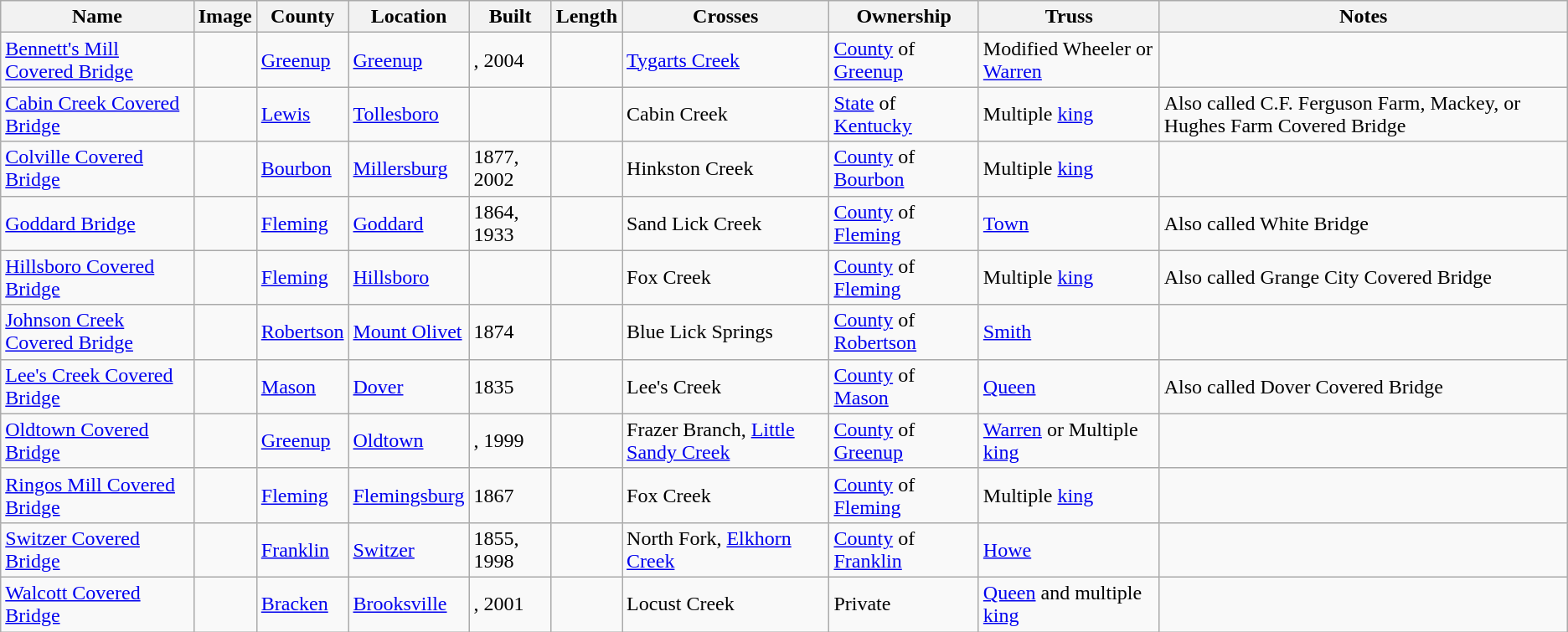<table class="wikitable sortable">
<tr>
<th>Name</th>
<th class=unsortable>Image</th>
<th>County</th>
<th>Location</th>
<th>Built</th>
<th>Length</th>
<th>Crosses</th>
<th>Ownership</th>
<th>Truss</th>
<th>Notes</th>
</tr>
<tr>
<td><a href='#'>Bennett's Mill Covered Bridge</a></td>
<td></td>
<td><a href='#'>Greenup</a></td>
<td><a href='#'>Greenup</a><br><small></small></td>
<td>, 2004</td>
<td></td>
<td><a href='#'>Tygarts Creek</a></td>
<td><a href='#'>County</a> of <a href='#'>Greenup</a></td>
<td>Modified Wheeler or <a href='#'>Warren</a></td>
<td></td>
</tr>
<tr>
<td><a href='#'>Cabin Creek Covered Bridge</a></td>
<td></td>
<td><a href='#'>Lewis</a></td>
<td><a href='#'>Tollesboro</a><br><small></small></td>
<td></td>
<td></td>
<td>Cabin Creek</td>
<td><a href='#'>State</a> of <a href='#'>Kentucky</a></td>
<td>Multiple <a href='#'>king</a></td>
<td>Also called C.F. Ferguson Farm, Mackey, or Hughes Farm Covered Bridge</td>
</tr>
<tr>
<td><a href='#'>Colville Covered Bridge</a></td>
<td></td>
<td><a href='#'>Bourbon</a></td>
<td><a href='#'>Millersburg</a><br><small></small></td>
<td>1877, 2002</td>
<td></td>
<td>Hinkston Creek</td>
<td><a href='#'>County</a> of <a href='#'>Bourbon</a></td>
<td>Multiple <a href='#'>king</a></td>
<td></td>
</tr>
<tr>
<td><a href='#'>Goddard Bridge</a></td>
<td></td>
<td><a href='#'>Fleming</a></td>
<td><a href='#'>Goddard</a><br><small></small></td>
<td>1864, 1933</td>
<td></td>
<td>Sand Lick Creek</td>
<td><a href='#'>County</a> of <a href='#'>Fleming</a></td>
<td><a href='#'>Town</a></td>
<td>Also called White Bridge</td>
</tr>
<tr>
<td><a href='#'>Hillsboro Covered Bridge</a></td>
<td></td>
<td><a href='#'>Fleming</a></td>
<td><a href='#'>Hillsboro</a><br><small></small></td>
<td></td>
<td></td>
<td>Fox Creek</td>
<td><a href='#'>County</a> of <a href='#'>Fleming</a></td>
<td>Multiple <a href='#'>king</a></td>
<td>Also called Grange City Covered Bridge</td>
</tr>
<tr>
<td><a href='#'>Johnson Creek Covered Bridge</a></td>
<td></td>
<td><a href='#'>Robertson</a></td>
<td><a href='#'>Mount Olivet</a><br><small></small></td>
<td>1874</td>
<td></td>
<td>Blue Lick Springs</td>
<td><a href='#'>County</a> of <a href='#'>Robertson</a></td>
<td><a href='#'>Smith</a></td>
<td></td>
</tr>
<tr>
<td><a href='#'>Lee's Creek Covered Bridge</a></td>
<td></td>
<td><a href='#'>Mason</a></td>
<td><a href='#'>Dover</a><br><small></small></td>
<td>1835</td>
<td></td>
<td>Lee's Creek</td>
<td><a href='#'>County</a> of <a href='#'>Mason</a></td>
<td><a href='#'>Queen</a></td>
<td>Also called Dover Covered Bridge</td>
</tr>
<tr>
<td><a href='#'>Oldtown Covered Bridge</a></td>
<td></td>
<td><a href='#'>Greenup</a></td>
<td><a href='#'>Oldtown</a><br><small></small></td>
<td>, 1999</td>
<td></td>
<td>Frazer Branch, <a href='#'>Little Sandy Creek</a></td>
<td><a href='#'>County</a> of <a href='#'>Greenup</a></td>
<td><a href='#'>Warren</a> or Multiple <a href='#'>king</a></td>
<td></td>
</tr>
<tr>
<td><a href='#'>Ringos Mill Covered Bridge</a></td>
<td></td>
<td><a href='#'>Fleming</a></td>
<td><a href='#'>Flemingsburg</a><br><small></small></td>
<td>1867</td>
<td></td>
<td>Fox Creek</td>
<td><a href='#'>County</a> of <a href='#'>Fleming</a></td>
<td>Multiple <a href='#'>king</a></td>
<td></td>
</tr>
<tr>
<td><a href='#'>Switzer Covered Bridge</a></td>
<td></td>
<td><a href='#'>Franklin</a></td>
<td><a href='#'>Switzer</a><br><small></small></td>
<td>1855, 1998</td>
<td></td>
<td>North Fork, <a href='#'>Elkhorn Creek</a></td>
<td><a href='#'>County</a> of <a href='#'>Franklin</a></td>
<td><a href='#'>Howe</a></td>
<td></td>
</tr>
<tr>
<td><a href='#'>Walcott Covered Bridge</a></td>
<td></td>
<td><a href='#'>Bracken</a></td>
<td><a href='#'>Brooksville</a><br><small></small></td>
<td>, 2001</td>
<td></td>
<td>Locust Creek</td>
<td>Private</td>
<td><a href='#'>Queen</a> and multiple <a href='#'>king</a></td>
<td></td>
</tr>
</table>
